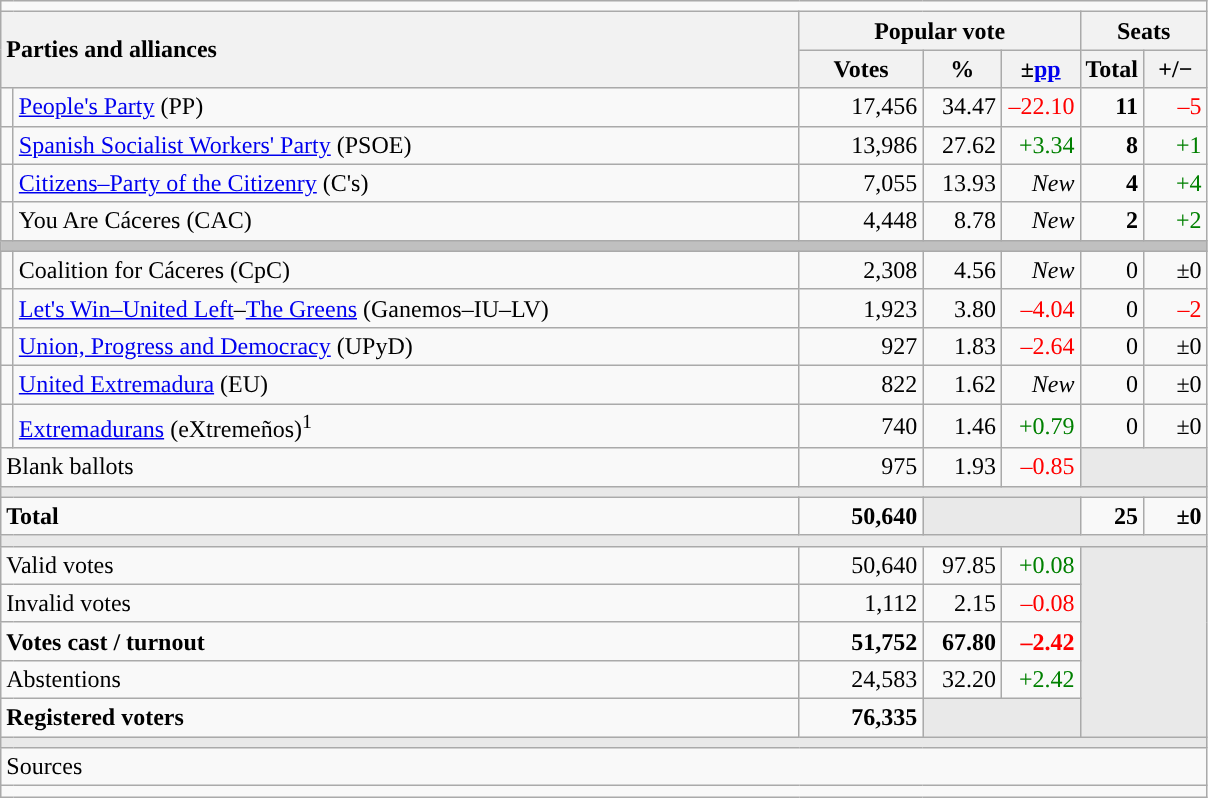<table class="wikitable" style="text-align:right;">
<tr>
<td colspan="7"></td>
</tr>
<tr>
<th style="text-align:left;" rowspan="2" colspan="2" width="525">Parties and alliances</th>
<th colspan="3">Popular vote</th>
<th colspan="2">Seats</th>
</tr>
<tr>
<th width="75">Votes</th>
<th width="45">%</th>
<th width="45">±<a href='#'>pp</a></th>
<th width="35">Total</th>
<th width="35">+/−</th>
</tr>
<tr>
<td width="1" style="color:inherit;background:"></td>
<td align="left"><a href='#'>People's Party</a> (PP)</td>
<td>17,456</td>
<td>34.47</td>
<td style="color:red;">–22.10</td>
<td><strong>11</strong></td>
<td style="color:red;">–5</td>
</tr>
<tr>
<td style="color:inherit;background:"></td>
<td align="left"><a href='#'>Spanish Socialist Workers' Party</a> (PSOE)</td>
<td>13,986</td>
<td>27.62</td>
<td style="color:green;">+3.34</td>
<td><strong>8</strong></td>
<td style="color:green;">+1</td>
</tr>
<tr>
<td style="color:inherit;background:"></td>
<td align="left"><a href='#'>Citizens–Party of the Citizenry</a> (C's)</td>
<td>7,055</td>
<td>13.93</td>
<td><em>New</em></td>
<td><strong>4</strong></td>
<td style="color:green;">+4</td>
</tr>
<tr>
<td style="color:inherit;background:"></td>
<td align="left">You Are Cáceres (CAC)</td>
<td>4,448</td>
<td>8.78</td>
<td><em>New</em></td>
<td><strong>2</strong></td>
<td style="color:green;">+2</td>
</tr>
<tr>
<td colspan="7" bgcolor="#C0C0C0"></td>
</tr>
<tr>
<td style="color:inherit;background:"></td>
<td align="left">Coalition for Cáceres (CpC)</td>
<td>2,308</td>
<td>4.56</td>
<td><em>New</em></td>
<td>0</td>
<td>±0</td>
</tr>
<tr>
<td style="color:inherit;background:"></td>
<td align="left"><a href='#'>Let's Win–United Left</a>–<a href='#'>The Greens</a> (Ganemos–IU–LV)</td>
<td>1,923</td>
<td>3.80</td>
<td style="color:red;">–4.04</td>
<td>0</td>
<td style="color:red;">–2</td>
</tr>
<tr>
<td style="color:inherit;background:"></td>
<td align="left"><a href='#'>Union, Progress and Democracy</a> (UPyD)</td>
<td>927</td>
<td>1.83</td>
<td style="color:red;">–2.64</td>
<td>0</td>
<td>±0</td>
</tr>
<tr>
<td style="color:inherit;background:"></td>
<td align="left"><a href='#'>United Extremadura</a> (EU)</td>
<td>822</td>
<td>1.62</td>
<td><em>New</em></td>
<td>0</td>
<td>±0</td>
</tr>
<tr>
<td style="color:inherit;background:"></td>
<td align="left"><a href='#'>Extremadurans</a> (eXtremeños)<sup>1</sup></td>
<td>740</td>
<td>1.46</td>
<td style="color:green;">+0.79</td>
<td>0</td>
<td>±0</td>
</tr>
<tr>
<td align="left" colspan="2">Blank ballots</td>
<td>975</td>
<td>1.93</td>
<td style="color:red;">–0.85</td>
<td bgcolor="#E9E9E9" colspan="2"></td>
</tr>
<tr>
<td colspan="7" bgcolor="#E9E9E9"></td>
</tr>
<tr style="font-weight:bold;">
<td align="left" colspan="2">Total</td>
<td>50,640</td>
<td bgcolor="#E9E9E9" colspan="2"></td>
<td>25</td>
<td>±0</td>
</tr>
<tr>
<td colspan="7" bgcolor="#E9E9E9"></td>
</tr>
<tr>
<td align="left" colspan="2">Valid votes</td>
<td>50,640</td>
<td>97.85</td>
<td style="color:green;">+0.08</td>
<td bgcolor="#E9E9E9" colspan="2" rowspan="5"></td>
</tr>
<tr>
<td align="left" colspan="2">Invalid votes</td>
<td>1,112</td>
<td>2.15</td>
<td style="color:red;">–0.08</td>
</tr>
<tr style="font-weight:bold;">
<td align="left" colspan="2">Votes cast / turnout</td>
<td>51,752</td>
<td>67.80</td>
<td style="color:red;">–2.42</td>
</tr>
<tr>
<td align="left" colspan="2">Abstentions</td>
<td>24,583</td>
<td>32.20</td>
<td style="color:green;">+2.42</td>
</tr>
<tr style="font-weight:bold;">
<td align="left" colspan="2">Registered voters</td>
<td>76,335</td>
<td bgcolor="#E9E9E9" colspan="2"></td>
</tr>
<tr>
<td colspan="7" bgcolor="#E9E9E9"></td>
</tr>
<tr>
<td align="left" colspan="7">Sources</td>
</tr>
<tr>
<td colspan="7" style="text-align:left; max-width:790px;"></td>
</tr>
</table>
